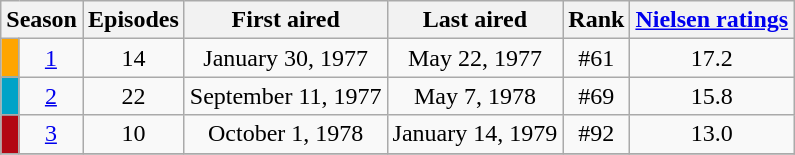<table class=wikitable style="text-align:center">
<tr>
<th colspan=2>Season</th>
<th>Episodes</th>
<th>First aired</th>
<th>Last aired</th>
<th>Rank</th>
<th><a href='#'>Nielsen ratings</a></th>
</tr>
<tr>
<td style="width:5px; background:#FFA500"></td>
<td><a href='#'>1</a></td>
<td>14</td>
<td>January 30, 1977</td>
<td>May 22, 1977</td>
<td>#61</td>
<td>17.2</td>
</tr>
<tr>
<td bgcolor="00A3C8"></td>
<td><a href='#'>2</a></td>
<td>22</td>
<td>September 11, 1977</td>
<td>May 7, 1978</td>
<td>#69</td>
<td>15.8</td>
</tr>
<tr>
<td bgcolor="B30713"></td>
<td><a href='#'>3</a></td>
<td>10</td>
<td>October 1, 1978</td>
<td>January 14, 1979</td>
<td>#92</td>
<td>13.0</td>
</tr>
<tr>
</tr>
</table>
